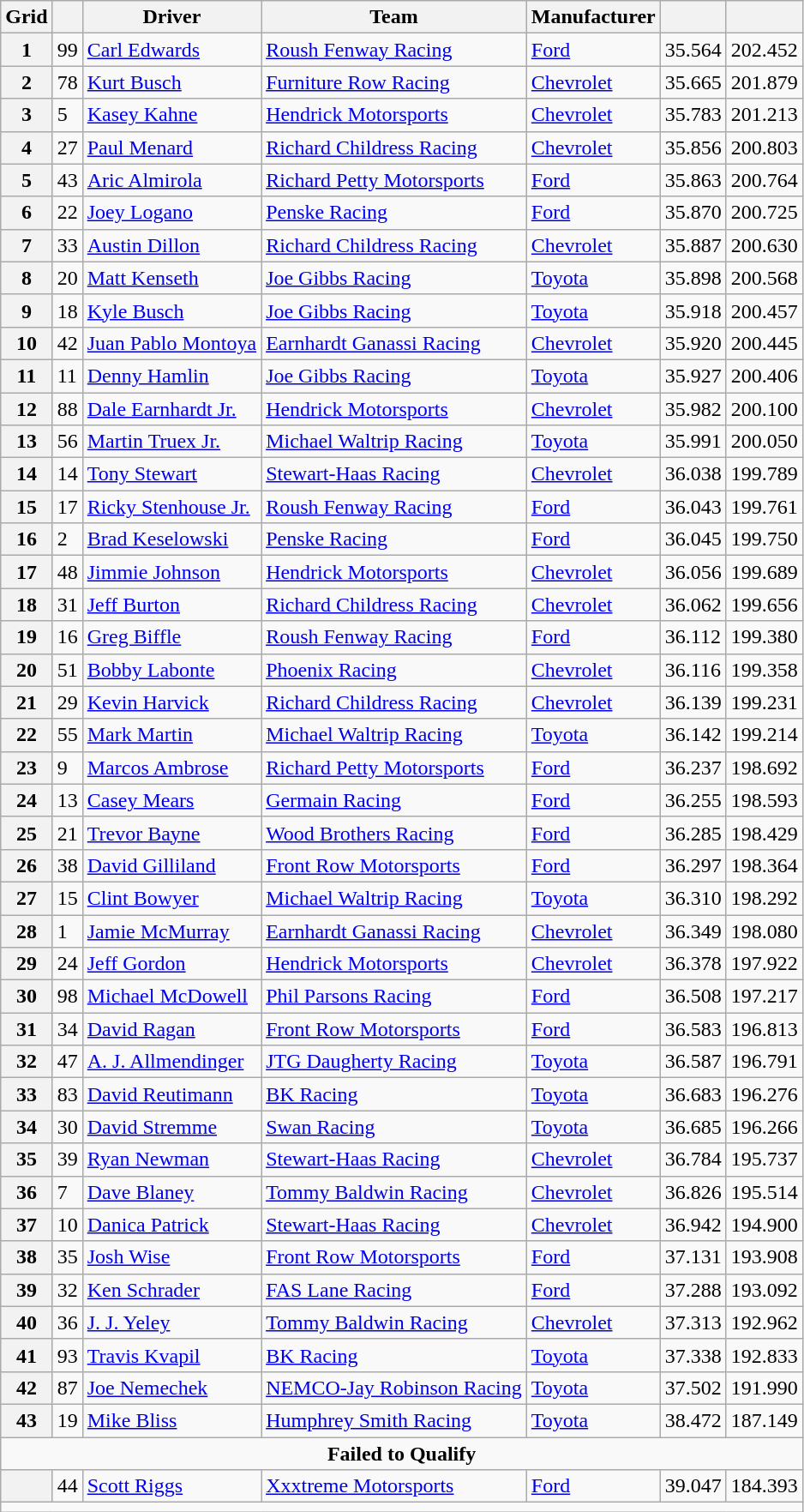<table class="wikitable">
<tr>
<th>Grid</th>
<th></th>
<th>Driver</th>
<th>Team</th>
<th>Manufacturer</th>
<th></th>
<th></th>
</tr>
<tr>
<th>1</th>
<td>99</td>
<td><a href='#'>Carl Edwards</a></td>
<td><a href='#'>Roush Fenway Racing</a></td>
<td><a href='#'>Ford</a></td>
<td>35.564</td>
<td>202.452</td>
</tr>
<tr>
<th>2</th>
<td>78</td>
<td><a href='#'>Kurt Busch</a></td>
<td><a href='#'>Furniture Row Racing</a></td>
<td><a href='#'>Chevrolet</a></td>
<td>35.665</td>
<td>201.879</td>
</tr>
<tr>
<th>3</th>
<td>5</td>
<td><a href='#'>Kasey Kahne</a></td>
<td><a href='#'>Hendrick Motorsports</a></td>
<td><a href='#'>Chevrolet</a></td>
<td>35.783</td>
<td>201.213</td>
</tr>
<tr>
<th>4</th>
<td>27</td>
<td><a href='#'>Paul Menard</a></td>
<td><a href='#'>Richard Childress Racing</a></td>
<td><a href='#'>Chevrolet</a></td>
<td>35.856</td>
<td>200.803</td>
</tr>
<tr>
<th>5</th>
<td>43</td>
<td><a href='#'>Aric Almirola</a></td>
<td><a href='#'>Richard Petty Motorsports</a></td>
<td><a href='#'>Ford</a></td>
<td>35.863</td>
<td>200.764</td>
</tr>
<tr>
<th>6</th>
<td>22</td>
<td><a href='#'>Joey Logano</a></td>
<td><a href='#'>Penske Racing</a></td>
<td><a href='#'>Ford</a></td>
<td>35.870</td>
<td>200.725</td>
</tr>
<tr>
<th>7</th>
<td>33</td>
<td><a href='#'>Austin Dillon</a></td>
<td><a href='#'>Richard Childress Racing</a></td>
<td><a href='#'>Chevrolet</a></td>
<td>35.887</td>
<td>200.630</td>
</tr>
<tr>
<th>8</th>
<td>20</td>
<td><a href='#'>Matt Kenseth</a></td>
<td><a href='#'>Joe Gibbs Racing</a></td>
<td><a href='#'>Toyota</a></td>
<td>35.898</td>
<td>200.568</td>
</tr>
<tr>
<th>9</th>
<td>18</td>
<td><a href='#'>Kyle Busch</a></td>
<td><a href='#'>Joe Gibbs Racing</a></td>
<td><a href='#'>Toyota</a></td>
<td>35.918</td>
<td>200.457</td>
</tr>
<tr>
<th>10</th>
<td>42</td>
<td><a href='#'>Juan Pablo Montoya</a></td>
<td><a href='#'>Earnhardt Ganassi Racing</a></td>
<td><a href='#'>Chevrolet</a></td>
<td>35.920</td>
<td>200.445</td>
</tr>
<tr>
<th>11</th>
<td>11</td>
<td><a href='#'>Denny Hamlin</a></td>
<td><a href='#'>Joe Gibbs Racing</a></td>
<td><a href='#'>Toyota</a></td>
<td>35.927</td>
<td>200.406</td>
</tr>
<tr>
<th>12</th>
<td>88</td>
<td><a href='#'>Dale Earnhardt Jr.</a></td>
<td><a href='#'>Hendrick Motorsports</a></td>
<td><a href='#'>Chevrolet</a></td>
<td>35.982</td>
<td>200.100</td>
</tr>
<tr>
<th>13</th>
<td>56</td>
<td><a href='#'>Martin Truex Jr.</a></td>
<td><a href='#'>Michael Waltrip Racing</a></td>
<td><a href='#'>Toyota</a></td>
<td>35.991</td>
<td>200.050</td>
</tr>
<tr>
<th>14</th>
<td>14</td>
<td><a href='#'>Tony Stewart</a></td>
<td><a href='#'>Stewart-Haas Racing</a></td>
<td><a href='#'>Chevrolet</a></td>
<td>36.038</td>
<td>199.789</td>
</tr>
<tr>
<th>15</th>
<td>17</td>
<td><a href='#'>Ricky Stenhouse Jr.</a></td>
<td><a href='#'>Roush Fenway Racing</a></td>
<td><a href='#'>Ford</a></td>
<td>36.043</td>
<td>199.761</td>
</tr>
<tr>
<th>16</th>
<td>2</td>
<td><a href='#'>Brad Keselowski</a></td>
<td><a href='#'>Penske Racing</a></td>
<td><a href='#'>Ford</a></td>
<td>36.045</td>
<td>199.750</td>
</tr>
<tr>
<th>17</th>
<td>48</td>
<td><a href='#'>Jimmie Johnson</a></td>
<td><a href='#'>Hendrick Motorsports</a></td>
<td><a href='#'>Chevrolet</a></td>
<td>36.056</td>
<td>199.689</td>
</tr>
<tr>
<th>18</th>
<td>31</td>
<td><a href='#'>Jeff Burton</a></td>
<td><a href='#'>Richard Childress Racing</a></td>
<td><a href='#'>Chevrolet</a></td>
<td>36.062</td>
<td>199.656</td>
</tr>
<tr>
<th>19</th>
<td>16</td>
<td><a href='#'>Greg Biffle</a></td>
<td><a href='#'>Roush Fenway Racing</a></td>
<td><a href='#'>Ford</a></td>
<td>36.112</td>
<td>199.380</td>
</tr>
<tr>
<th>20</th>
<td>51</td>
<td><a href='#'>Bobby Labonte</a></td>
<td><a href='#'>Phoenix Racing</a></td>
<td><a href='#'>Chevrolet</a></td>
<td>36.116</td>
<td>199.358</td>
</tr>
<tr>
<th>21</th>
<td>29</td>
<td><a href='#'>Kevin Harvick</a></td>
<td><a href='#'>Richard Childress Racing</a></td>
<td><a href='#'>Chevrolet</a></td>
<td>36.139</td>
<td>199.231</td>
</tr>
<tr>
<th>22</th>
<td>55</td>
<td><a href='#'>Mark Martin</a></td>
<td><a href='#'>Michael Waltrip Racing</a></td>
<td><a href='#'>Toyota</a></td>
<td>36.142</td>
<td>199.214</td>
</tr>
<tr>
<th>23</th>
<td>9</td>
<td><a href='#'>Marcos Ambrose</a></td>
<td><a href='#'>Richard Petty Motorsports</a></td>
<td><a href='#'>Ford</a></td>
<td>36.237</td>
<td>198.692</td>
</tr>
<tr>
<th>24</th>
<td>13</td>
<td><a href='#'>Casey Mears</a></td>
<td><a href='#'>Germain Racing</a></td>
<td><a href='#'>Ford</a></td>
<td>36.255</td>
<td>198.593</td>
</tr>
<tr>
<th>25</th>
<td>21</td>
<td><a href='#'>Trevor Bayne</a></td>
<td><a href='#'>Wood Brothers Racing</a></td>
<td><a href='#'>Ford</a></td>
<td>36.285</td>
<td>198.429</td>
</tr>
<tr>
<th>26</th>
<td>38</td>
<td><a href='#'>David Gilliland</a></td>
<td><a href='#'>Front Row Motorsports</a></td>
<td><a href='#'>Ford</a></td>
<td>36.297</td>
<td>198.364</td>
</tr>
<tr>
<th>27</th>
<td>15</td>
<td><a href='#'>Clint Bowyer</a></td>
<td><a href='#'>Michael Waltrip Racing</a></td>
<td><a href='#'>Toyota</a></td>
<td>36.310</td>
<td>198.292</td>
</tr>
<tr>
<th>28</th>
<td>1</td>
<td><a href='#'>Jamie McMurray</a></td>
<td><a href='#'>Earnhardt Ganassi Racing</a></td>
<td><a href='#'>Chevrolet</a></td>
<td>36.349</td>
<td>198.080</td>
</tr>
<tr>
<th>29</th>
<td>24</td>
<td><a href='#'>Jeff Gordon</a></td>
<td><a href='#'>Hendrick Motorsports</a></td>
<td><a href='#'>Chevrolet</a></td>
<td>36.378</td>
<td>197.922</td>
</tr>
<tr>
<th>30</th>
<td>98</td>
<td><a href='#'>Michael McDowell</a></td>
<td><a href='#'>Phil Parsons Racing</a></td>
<td><a href='#'>Ford</a></td>
<td>36.508</td>
<td>197.217</td>
</tr>
<tr>
<th>31</th>
<td>34</td>
<td><a href='#'>David Ragan</a></td>
<td><a href='#'>Front Row Motorsports</a></td>
<td><a href='#'>Ford</a></td>
<td>36.583</td>
<td>196.813</td>
</tr>
<tr>
<th>32</th>
<td>47</td>
<td><a href='#'>A. J. Allmendinger</a></td>
<td><a href='#'>JTG Daugherty Racing</a></td>
<td><a href='#'>Toyota</a></td>
<td>36.587</td>
<td>196.791</td>
</tr>
<tr>
<th>33</th>
<td>83</td>
<td><a href='#'>David Reutimann</a></td>
<td><a href='#'>BK Racing</a></td>
<td><a href='#'>Toyota</a></td>
<td>36.683</td>
<td>196.276</td>
</tr>
<tr>
<th>34</th>
<td>30</td>
<td><a href='#'>David Stremme</a></td>
<td><a href='#'>Swan Racing</a></td>
<td><a href='#'>Toyota</a></td>
<td>36.685</td>
<td>196.266</td>
</tr>
<tr>
<th>35</th>
<td>39</td>
<td><a href='#'>Ryan Newman</a></td>
<td><a href='#'>Stewart-Haas Racing</a></td>
<td><a href='#'>Chevrolet</a></td>
<td>36.784</td>
<td>195.737</td>
</tr>
<tr>
<th>36</th>
<td>7</td>
<td><a href='#'>Dave Blaney</a></td>
<td><a href='#'>Tommy Baldwin Racing</a></td>
<td><a href='#'>Chevrolet</a></td>
<td>36.826</td>
<td>195.514</td>
</tr>
<tr>
<th>37</th>
<td>10</td>
<td><a href='#'>Danica Patrick</a></td>
<td><a href='#'>Stewart-Haas Racing</a></td>
<td><a href='#'>Chevrolet</a></td>
<td>36.942</td>
<td>194.900</td>
</tr>
<tr>
<th>38</th>
<td>35</td>
<td><a href='#'>Josh Wise</a></td>
<td><a href='#'>Front Row Motorsports</a></td>
<td><a href='#'>Ford</a></td>
<td>37.131</td>
<td>193.908</td>
</tr>
<tr>
<th>39</th>
<td>32</td>
<td><a href='#'>Ken Schrader</a></td>
<td><a href='#'>FAS Lane Racing</a></td>
<td><a href='#'>Ford</a></td>
<td>37.288</td>
<td>193.092</td>
</tr>
<tr>
<th>40</th>
<td>36</td>
<td><a href='#'>J. J. Yeley</a></td>
<td><a href='#'>Tommy Baldwin Racing</a></td>
<td><a href='#'>Chevrolet</a></td>
<td>37.313</td>
<td>192.962</td>
</tr>
<tr>
<th>41</th>
<td>93</td>
<td><a href='#'>Travis Kvapil</a></td>
<td><a href='#'>BK Racing</a></td>
<td><a href='#'>Toyota</a></td>
<td>37.338</td>
<td>192.833</td>
</tr>
<tr>
<th>42</th>
<td>87</td>
<td><a href='#'>Joe Nemechek</a></td>
<td><a href='#'>NEMCO-Jay Robinson Racing</a></td>
<td><a href='#'>Toyota</a></td>
<td>37.502</td>
<td>191.990</td>
</tr>
<tr>
<th>43</th>
<td>19</td>
<td><a href='#'>Mike Bliss</a></td>
<td><a href='#'>Humphrey Smith Racing</a></td>
<td><a href='#'>Toyota</a></td>
<td>38.472</td>
<td>187.149</td>
</tr>
<tr>
<td colspan="7" style="text-align:center;"><strong>Failed to Qualify</strong></td>
</tr>
<tr>
<th></th>
<td>44</td>
<td><a href='#'>Scott Riggs</a></td>
<td><a href='#'>Xxxtreme Motorsports</a></td>
<td><a href='#'>Ford</a></td>
<td>39.047</td>
<td>184.393</td>
</tr>
<tr>
<td colspan="8"></td>
</tr>
</table>
